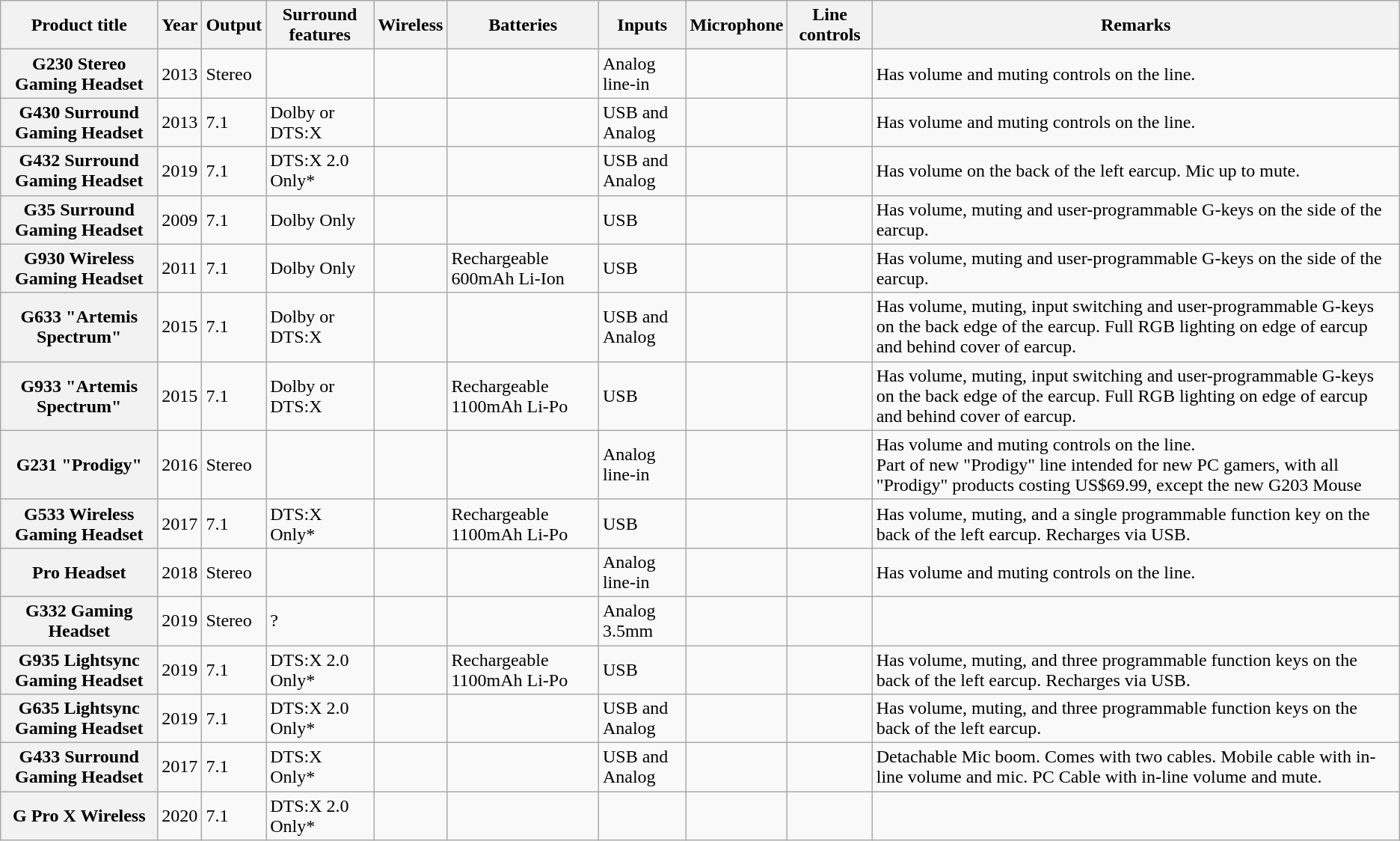<table class="wikitable sortable">
<tr>
<th>Product title</th>
<th>Year</th>
<th>Output</th>
<th>Surround features</th>
<th>Wireless</th>
<th>Batteries</th>
<th>Inputs</th>
<th>Microphone</th>
<th>Line controls</th>
<th>Remarks</th>
</tr>
<tr>
<th>G230 Stereo Gaming Headset</th>
<td>2013</td>
<td>Stereo</td>
<td></td>
<td></td>
<td></td>
<td>Analog line-in</td>
<td></td>
<td></td>
<td>Has volume and muting controls on the line.</td>
</tr>
<tr>
<th>G430 Surround Gaming Headset</th>
<td>2013</td>
<td>7.1</td>
<td>Dolby or DTS:X</td>
<td></td>
<td></td>
<td>USB and Analog</td>
<td></td>
<td></td>
<td>Has volume and muting controls on the line.</td>
</tr>
<tr>
<th>G432 Surround Gaming Headset</th>
<td>2019</td>
<td>7.1</td>
<td>DTS:X 2.0 Only*</td>
<td></td>
<td></td>
<td>USB and Analog</td>
<td></td>
<td></td>
<td>Has volume on the back of the left earcup. Mic up to mute.</td>
</tr>
<tr>
<th>G35 Surround Gaming Headset</th>
<td>2009</td>
<td>7.1</td>
<td>Dolby Only</td>
<td></td>
<td></td>
<td>USB</td>
<td></td>
<td></td>
<td>Has volume, muting and user-programmable G-keys on the side of the earcup.</td>
</tr>
<tr>
<th>G930 Wireless Gaming Headset</th>
<td>2011</td>
<td>7.1</td>
<td>Dolby Only</td>
<td></td>
<td>Rechargeable 600mAh Li-Ion</td>
<td>USB</td>
<td></td>
<td></td>
<td>Has volume, muting and user-programmable G-keys on the side of the earcup.</td>
</tr>
<tr>
<th>G633 "Artemis Spectrum"</th>
<td>2015</td>
<td>7.1</td>
<td>Dolby or DTS:X</td>
<td></td>
<td></td>
<td>USB and Analog</td>
<td></td>
<td></td>
<td>Has volume, muting, input switching and user-programmable G-keys on the back edge of the earcup. Full RGB lighting on edge of earcup and behind cover of earcup.</td>
</tr>
<tr>
<th>G933 "Artemis Spectrum"</th>
<td>2015</td>
<td>7.1</td>
<td>Dolby or DTS:X</td>
<td></td>
<td>Rechargeable 1100mAh Li-Po</td>
<td>USB</td>
<td></td>
<td></td>
<td>Has volume, muting, input switching and user-programmable G-keys on the back edge of the earcup. Full RGB lighting on edge of earcup and behind cover of earcup.</td>
</tr>
<tr>
<th>G231 "Prodigy"</th>
<td>2016</td>
<td>Stereo</td>
<td></td>
<td></td>
<td></td>
<td>Analog line-in</td>
<td></td>
<td></td>
<td>Has volume and muting controls on the line.<br>Part of new "Prodigy" line intended for new PC gamers, with all "Prodigy" products costing US$69.99, except the new G203 Mouse</td>
</tr>
<tr>
<th>G533 Wireless Gaming Headset</th>
<td>2017</td>
<td>7.1</td>
<td>DTS:X Only*</td>
<td></td>
<td>Rechargeable 1100mAh Li-Po</td>
<td>USB</td>
<td></td>
<td></td>
<td>Has volume, muting, and a single programmable function key on the back of the left earcup. Recharges via USB.</td>
</tr>
<tr>
<th>Pro Headset</th>
<td>2018</td>
<td>Stereo</td>
<td></td>
<td></td>
<td></td>
<td>Analog line-in</td>
<td></td>
<td></td>
<td>Has volume and muting controls on the line.</td>
</tr>
<tr>
<th>G332 Gaming Headset</th>
<td>2019</td>
<td>Stereo</td>
<td>?</td>
<td></td>
<td></td>
<td>Analog 3.5mm</td>
<td></td>
<td></td>
<td></td>
</tr>
<tr>
<th>G935 Lightsync Gaming Headset</th>
<td>2019</td>
<td>7.1</td>
<td>DTS:X 2.0 Only*</td>
<td></td>
<td>Rechargeable 1100mAh Li-Po</td>
<td>USB</td>
<td></td>
<td></td>
<td>Has volume, muting, and three programmable function keys on the back of the left earcup. Recharges via USB.</td>
</tr>
<tr>
<th>G635 Lightsync Gaming Headset</th>
<td>2019</td>
<td>7.1</td>
<td>DTS:X 2.0 Only*</td>
<td></td>
<td></td>
<td>USB and Analog</td>
<td></td>
<td></td>
<td>Has volume, muting, and three programmable function keys on the back of the left earcup.</td>
</tr>
<tr>
<th>G433 Surround Gaming Headset</th>
<td>2017</td>
<td>7.1</td>
<td>DTS:X Only*</td>
<td></td>
<td></td>
<td>USB and Analog</td>
<td></td>
<td></td>
<td>Detachable Mic boom. Comes with two cables. Mobile cable with in-line volume and mic. PC Cable with in-line volume and mute.</td>
</tr>
<tr>
<th>G Pro X Wireless</th>
<td>2020</td>
<td>7.1</td>
<td>DTS:X 2.0 Only*</td>
<td></td>
<td></td>
<td></td>
<td></td>
<td></td>
<td></td>
</tr>
</table>
